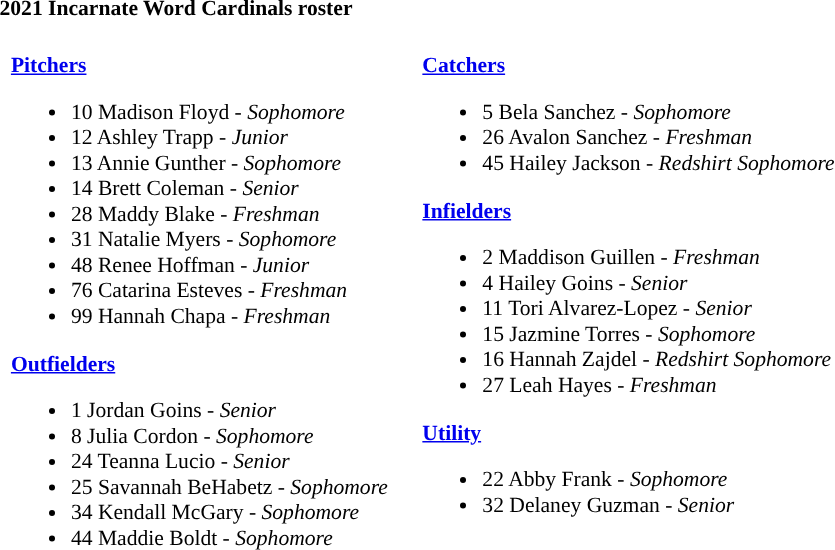<table class="toccolours" style="text-align: left; font-size:90%;">
<tr>
<th colspan="9">2021 Incarnate Word Cardinals roster</th>
</tr>
<tr>
<td width="03"> </td>
<td valign="top"><br><strong><a href='#'>Pitchers</a></strong><ul><li>10 Madison Floyd - <em>Sophomore</em></li><li>12 Ashley Trapp - <em>Junior</em></li><li>13 Annie Gunther - <em>Sophomore</em></li><li>14 Brett Coleman - <em>Senior</em></li><li>28 Maddy Blake - <em>Freshman</em></li><li>31 Natalie Myers - <em>Sophomore</em></li><li>48 Renee Hoffman - <em>Junior</em></li><li>76 Catarina Esteves - <em>Freshman</em></li><li>99 Hannah Chapa - <em>Freshman</em></li></ul><strong><a href='#'>Outfielders</a></strong><ul><li>1 Jordan Goins - <em>Senior</em></li><li>8 Julia Cordon - <em>Sophomore</em></li><li>24 Teanna Lucio - <em>Senior</em></li><li>25 Savannah BeHabetz - <em>Sophomore</em></li><li>34 Kendall McGary - <em>Sophomore</em></li><li>44 Maddie Boldt - <em>Sophomore</em></li></ul></td>
<td width="15"> </td>
<td valign="top"><br><strong><a href='#'>Catchers</a></strong><ul><li>5 Bela Sanchez - <em>Sophomore</em></li><li>26 Avalon Sanchez - <em>Freshman</em></li><li>45 Hailey Jackson - <em>Redshirt Sophomore</em></li></ul><strong><a href='#'>Infielders</a></strong><ul><li>2 Maddison Guillen - <em>Freshman</em></li><li>4 Hailey Goins - <em>Senior</em></li><li>11 Tori Alvarez-Lopez - <em>Senior</em></li><li>15 Jazmine Torres - <em>Sophomore</em></li><li>16 Hannah Zajdel - <em>Redshirt Sophomore</em></li><li>27 Leah Hayes - <em>Freshman</em></li></ul><strong><a href='#'>Utility</a></strong><ul><li>22 Abby Frank - <em>Sophomore</em></li><li>32 Delaney Guzman - <em>Senior</em></li></ul></td>
</tr>
</table>
